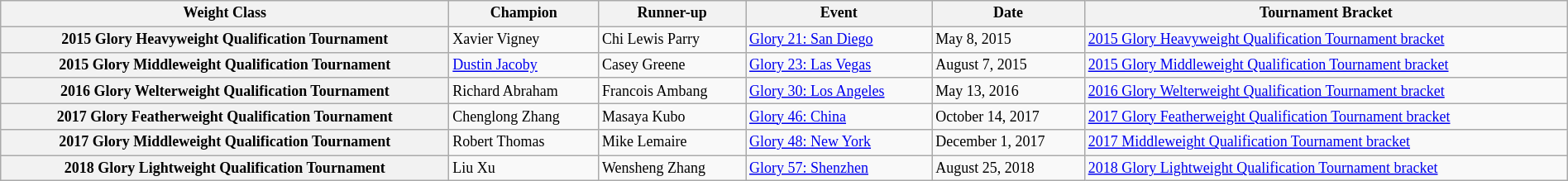<table class="wikitable" style="width:100%; font-size:75%;">
<tr>
<th>Weight Class</th>
<th>Champion</th>
<th>Runner-up</th>
<th>Event</th>
<th>Date</th>
<th>Tournament Bracket</th>
</tr>
<tr>
<th><strong>2015 Glory Heavyweight Qualification Tournament</strong></th>
<td> Xavier Vigney</td>
<td> Chi Lewis Parry</td>
<td><a href='#'>Glory 21: San Diego</a></td>
<td>May 8, 2015</td>
<td><a href='#'>2015 Glory Heavyweight Qualification Tournament bracket</a></td>
</tr>
<tr>
<th><strong>2015 Glory Middleweight Qualification Tournament</strong></th>
<td> <a href='#'>Dustin Jacoby</a></td>
<td> Casey Greene</td>
<td><a href='#'>Glory 23: Las Vegas</a></td>
<td>August 7, 2015</td>
<td><a href='#'>2015 Glory Middleweight Qualification Tournament bracket</a></td>
</tr>
<tr>
<th><strong>2016 Glory Welterweight Qualification Tournament</strong></th>
<td> Richard Abraham</td>
<td> Francois Ambang</td>
<td><a href='#'>Glory 30: Los Angeles</a></td>
<td>May 13, 2016</td>
<td><a href='#'>2016 Glory Welterweight Qualification Tournament bracket</a></td>
</tr>
<tr>
<th><strong>2017 Glory Featherweight Qualification Tournament</strong></th>
<td> Chenglong Zhang</td>
<td> Masaya Kubo</td>
<td><a href='#'>Glory 46: China</a></td>
<td>October 14, 2017</td>
<td><a href='#'>2017 Glory Featherweight Qualification Tournament bracket</a></td>
</tr>
<tr>
<th><strong>2017 Glory Middleweight Qualification Tournament</strong></th>
<td> Robert Thomas</td>
<td> Mike Lemaire</td>
<td><a href='#'>Glory 48: New York</a></td>
<td>December 1, 2017</td>
<td><a href='#'>2017 Middleweight Qualification Tournament bracket</a></td>
</tr>
<tr>
<th><strong>2018 Glory Lightweight Qualification Tournament</strong></th>
<td> Liu Xu</td>
<td> Wensheng Zhang</td>
<td><a href='#'>Glory 57: Shenzhen</a></td>
<td>August 25, 2018</td>
<td><a href='#'>2018 Glory Lightweight Qualification Tournament bracket</a></td>
</tr>
</table>
